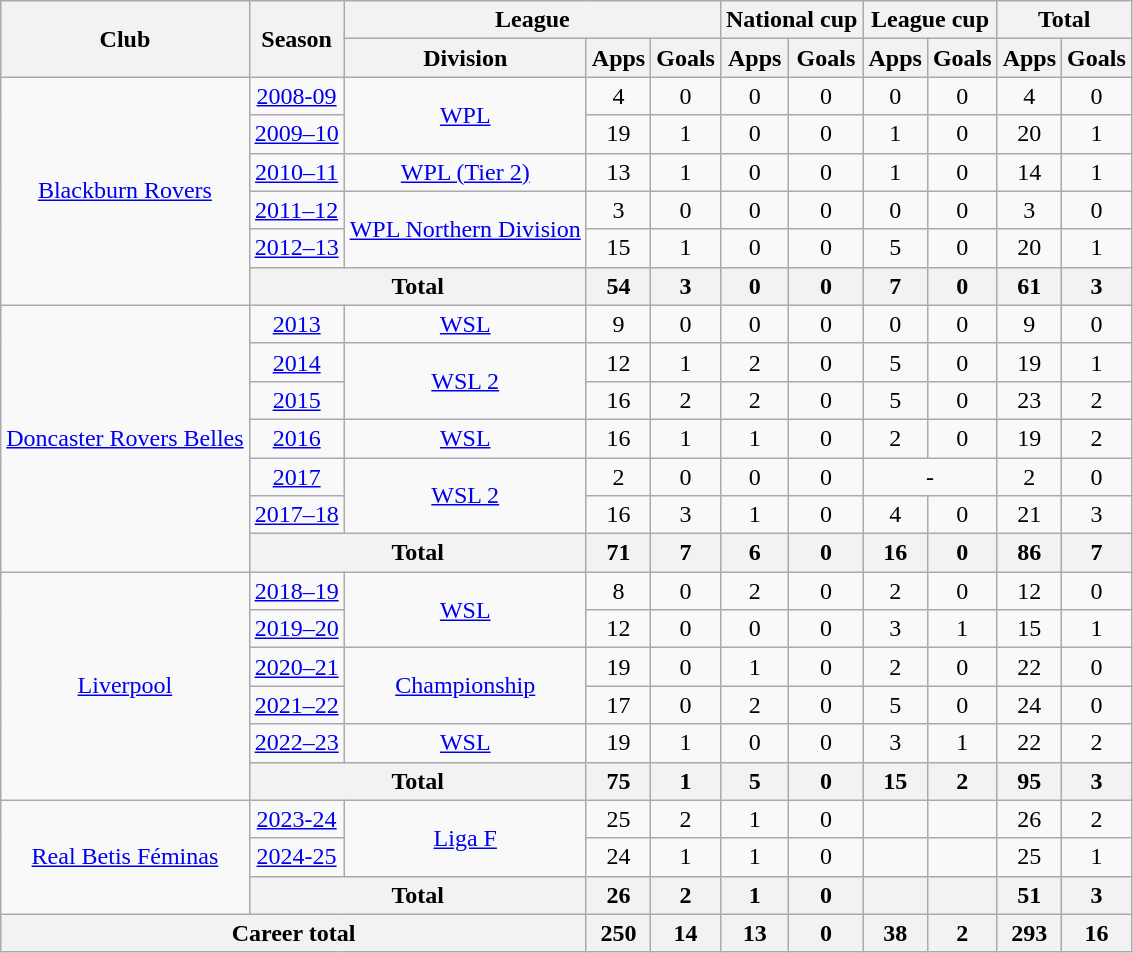<table class="wikitable" style="text-align: center">
<tr>
<th rowspan="2">Club</th>
<th rowspan="2">Season</th>
<th colspan="3">League</th>
<th colspan="2">National cup</th>
<th colspan="2">League cup</th>
<th colspan="2">Total</th>
</tr>
<tr>
<th>Division</th>
<th>Apps</th>
<th>Goals</th>
<th>Apps</th>
<th>Goals</th>
<th>Apps</th>
<th>Goals</th>
<th>Apps</th>
<th>Goals</th>
</tr>
<tr>
<td rowspan="6"><a href='#'>Blackburn Rovers</a></td>
<td><a href='#'>2008-09</a></td>
<td rowspan="2"><a href='#'>WPL</a></td>
<td>4</td>
<td>0</td>
<td>0</td>
<td>0</td>
<td>0</td>
<td>0</td>
<td>4</td>
<td>0</td>
</tr>
<tr>
<td><a href='#'>2009–10</a></td>
<td>19</td>
<td>1</td>
<td>0</td>
<td>0</td>
<td>1</td>
<td>0</td>
<td>20</td>
<td>1</td>
</tr>
<tr>
<td><a href='#'>2010–11</a></td>
<td><a href='#'>WPL (Tier 2)</a></td>
<td>13</td>
<td>1</td>
<td>0</td>
<td>0</td>
<td>1</td>
<td>0</td>
<td>14</td>
<td>1</td>
</tr>
<tr>
<td><a href='#'>2011–12</a></td>
<td rowspan="2"><a href='#'>WPL Northern Division</a></td>
<td>3</td>
<td>0</td>
<td>0</td>
<td>0</td>
<td>0</td>
<td>0</td>
<td>3</td>
<td>0</td>
</tr>
<tr>
<td><a href='#'>2012–13</a></td>
<td>15</td>
<td>1</td>
<td>0</td>
<td>0</td>
<td>5</td>
<td>0</td>
<td>20</td>
<td>1</td>
</tr>
<tr>
<th colspan="2">Total</th>
<th>54</th>
<th>3</th>
<th>0</th>
<th>0</th>
<th>7</th>
<th>0</th>
<th>61</th>
<th>3</th>
</tr>
<tr>
<td rowspan="7"><a href='#'>Doncaster Rovers Belles</a></td>
<td><a href='#'>2013</a></td>
<td><a href='#'>WSL</a></td>
<td>9</td>
<td>0</td>
<td>0</td>
<td>0</td>
<td>0</td>
<td>0</td>
<td>9</td>
<td>0</td>
</tr>
<tr>
<td><a href='#'>2014</a></td>
<td rowspan="2"><a href='#'>WSL 2</a></td>
<td>12</td>
<td>1</td>
<td>2</td>
<td>0</td>
<td>5</td>
<td>0</td>
<td>19</td>
<td>1</td>
</tr>
<tr>
<td><a href='#'>2015</a></td>
<td>16</td>
<td>2</td>
<td>2</td>
<td>0</td>
<td>5</td>
<td>0</td>
<td>23</td>
<td>2</td>
</tr>
<tr>
<td><a href='#'>2016</a></td>
<td><a href='#'>WSL</a></td>
<td>16</td>
<td>1</td>
<td>1</td>
<td>0</td>
<td>2</td>
<td>0</td>
<td>19</td>
<td>2</td>
</tr>
<tr>
<td><a href='#'>2017</a></td>
<td rowspan="2"><a href='#'>WSL 2</a></td>
<td>2</td>
<td>0</td>
<td>0</td>
<td>0</td>
<td colspan="2">-</td>
<td>2</td>
<td>0</td>
</tr>
<tr>
<td><a href='#'>2017–18</a></td>
<td>16</td>
<td>3</td>
<td>1</td>
<td>0</td>
<td>4</td>
<td>0</td>
<td>21</td>
<td>3</td>
</tr>
<tr>
<th colspan="2">Total</th>
<th>71</th>
<th>7</th>
<th>6</th>
<th>0</th>
<th>16</th>
<th>0</th>
<th>86</th>
<th>7</th>
</tr>
<tr>
<td rowspan="6"><a href='#'>Liverpool</a></td>
<td><a href='#'>2018–19</a></td>
<td rowspan="2"><a href='#'>WSL</a></td>
<td>8</td>
<td>0</td>
<td>2</td>
<td>0</td>
<td>2</td>
<td>0</td>
<td>12</td>
<td>0</td>
</tr>
<tr>
<td><a href='#'>2019–20</a></td>
<td>12</td>
<td>0</td>
<td>0</td>
<td>0</td>
<td>3</td>
<td>1</td>
<td>15</td>
<td>1</td>
</tr>
<tr>
<td><a href='#'>2020–21</a></td>
<td rowspan="2"><a href='#'>Championship</a></td>
<td>19</td>
<td>0</td>
<td>1</td>
<td>0</td>
<td>2</td>
<td>0</td>
<td>22</td>
<td>0</td>
</tr>
<tr>
<td><a href='#'>2021–22</a></td>
<td>17</td>
<td>0</td>
<td>2</td>
<td>0</td>
<td>5</td>
<td>0</td>
<td>24</td>
<td>0</td>
</tr>
<tr>
<td><a href='#'>2022–23</a></td>
<td><a href='#'>WSL</a></td>
<td>19</td>
<td>1</td>
<td>0</td>
<td>0</td>
<td>3</td>
<td>1</td>
<td>22</td>
<td>2</td>
</tr>
<tr>
<th colspan="2">Total</th>
<th>75</th>
<th>1</th>
<th>5</th>
<th>0</th>
<th>15</th>
<th>2</th>
<th>95</th>
<th>3</th>
</tr>
<tr>
<td rowspan="3"><a href='#'>Real Betis Féminas</a></td>
<td><a href='#'>2023-24</a></td>
<td rowspan="2"><a href='#'>Liga F</a></td>
<td>25</td>
<td>2</td>
<td>1</td>
<td>0</td>
<td></td>
<td></td>
<td>26</td>
<td>2</td>
</tr>
<tr>
<td><a href='#'>2024-25</a></td>
<td>24</td>
<td>1</td>
<td>1</td>
<td>0</td>
<td></td>
<td></td>
<td>25</td>
<td>1</td>
</tr>
<tr>
<th colspan="2">Total</th>
<th>26</th>
<th>2</th>
<th>1</th>
<th>0</th>
<th></th>
<th></th>
<th>51</th>
<th>3</th>
</tr>
<tr>
<th colspan="3">Career total</th>
<th>250</th>
<th>14</th>
<th>13</th>
<th>0</th>
<th>38</th>
<th>2</th>
<th>293</th>
<th>16</th>
</tr>
</table>
